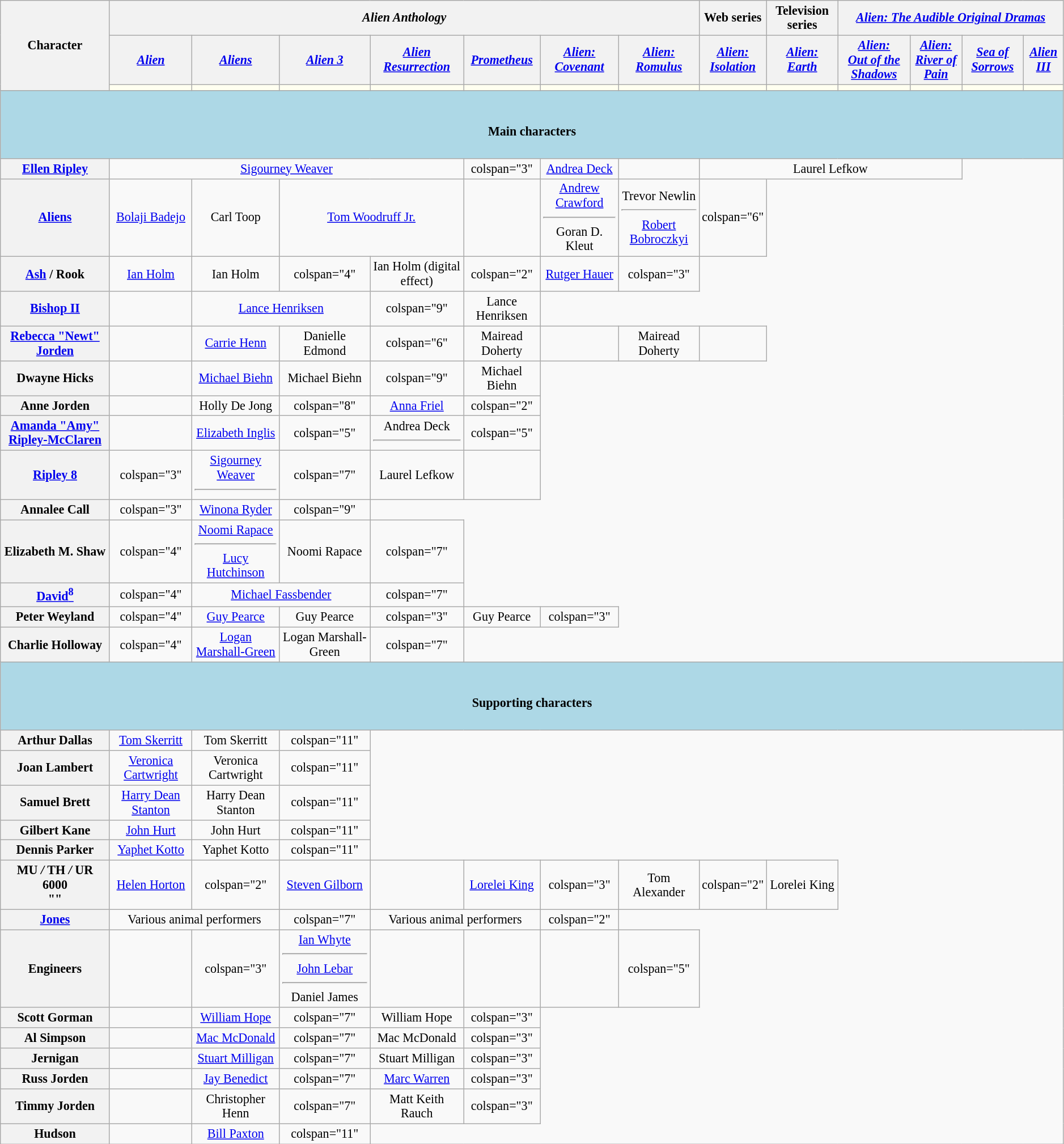<table class="wikitable" style="text-align:center; width:99%; font-size:92%">
<tr>
<th scope="col" rowspan="3">Character</th>
<th scope="col" colspan="7"><em>Alien Anthology</em></th>
<th>Web series</th>
<th>Television series</th>
<th scope="col" colspan="4"><em><a href='#'>Alien: The Audible Original Dramas</a></em></th>
</tr>
<tr>
<th scope="col"><em><a href='#'>Alien</a></em></th>
<th scope="col"><em><a href='#'>Aliens</a></em></th>
<th scope="col"><em><a href='#'>Alien 3</a></em></th>
<th scope="col"><em><a href='#'>Alien<br>Resurrection</a></em></th>
<th scope="col"><em><a href='#'>Prometheus</a></em></th>
<th scope="col"><em><a href='#'>Alien:<br>Covenant</a></em></th>
<th scope="col"><em><a href='#'>Alien:<br>Romulus</a></em></th>
<th scope="col"><em><a href='#'>Alien:<br>Isolation</a></em></th>
<th scope="col"><em><a href='#'>Alien:<br>Earth</a></em></th>
<th scope="col"><em><a href='#'>Alien:<br>Out of the Shadows</a></em></th>
<th scope="col"><em><a href='#'>Alien:<br>River of Pain</a></em></th>
<th scope="col"><em><a href='#'>Sea of Sorrows</a></em></th>
<th scope="col"><em><a href='#'>Alien III</a></em></th>
</tr>
<tr>
<td style="background:ivory;"></td>
<td style="background:ivory;"></td>
<td style="background:ivory;"></td>
<td style="background:ivory;"></td>
<td style="background:ivory;"></td>
<td style="background:ivory;"></td>
<td style="background:ivory;"></td>
<td style="background:ivory;"></td>
<td style="background:ivory;"></td>
<td style="background:ivory;"></td>
<td style="background:ivory;"></td>
<td style="background:ivory;"></td>
<td style="background:ivory;"></td>
</tr>
<tr>
<th colspan="14" style="background:lightblue;"><br><h4>Main characters</h4></th>
</tr>
<tr>
<th><a href='#'>Ellen Ripley</a></th>
<td colspan="4"><a href='#'>Sigourney Weaver</a></td>
<td>colspan="3" </td>
<td><a href='#'>Andrea Deck</a></td>
<td></td>
<td colspan="4">Laurel Lefkow</td>
</tr>
<tr>
<th><a href='#'>Aliens</a></th>
<td><a href='#'>Bolaji Badejo</a></td>
<td>Carl Toop</td>
<td colspan="2"><a href='#'>Tom Woodruff Jr.</a></td>
<td></td>
<td><a href='#'>Andrew Crawford</a><hr>Goran D. Kleut</td>
<td>Trevor Newlin<hr><a href='#'>Robert Bobroczkyi</a></td>
<td>colspan="6" </td>
</tr>
<tr>
<th><a href='#'>Ash</a> / Rook</th>
<td><a href='#'>Ian Holm</a></td>
<td>Ian Holm</td>
<td>colspan="4" </td>
<td>Ian Holm (digital effect)</td>
<td>colspan="2" </td>
<td><a href='#'>Rutger Hauer</a></td>
<td>colspan="3" </td>
</tr>
<tr>
<th><a href='#'>Bishop II<br></a></th>
<td></td>
<td colspan="2"><a href='#'>Lance Henriksen</a></td>
<td>colspan="9" </td>
<td>Lance Henriksen</td>
</tr>
<tr>
<th><a href='#'>Rebecca "Newt" Jorden</a></th>
<td></td>
<td><a href='#'>Carrie Henn</a></td>
<td>Danielle Edmond</td>
<td>colspan="6" </td>
<td>Mairead Doherty</td>
<td></td>
<td>Mairead Doherty</td>
<td></td>
</tr>
<tr>
<th>Dwayne Hicks</th>
<td></td>
<td><a href='#'>Michael Biehn</a></td>
<td>Michael Biehn</td>
<td>colspan="9" </td>
<td>Michael Biehn</td>
</tr>
<tr>
<th>Anne Jorden</th>
<td></td>
<td>Holly De Jong</td>
<td>colspan="8" </td>
<td><a href='#'>Anna Friel</a></td>
<td>colspan="2" </td>
</tr>
<tr>
<th><a href='#'>Amanda "Amy" Ripley-McClaren</a></th>
<td></td>
<td><a href='#'>Elizabeth Inglis</a></td>
<td>colspan="5" </td>
<td>Andrea Deck<hr></td>
<td>colspan="5" </td>
</tr>
<tr>
<th><a href='#'>Ripley 8</a></th>
<td>colspan="3" </td>
<td><a href='#'>Sigourney Weaver</a><hr></td>
<td>colspan="7" </td>
<td>Laurel Lefkow</td>
<td></td>
</tr>
<tr>
<th>Annalee Call</th>
<td>colspan="3" </td>
<td><a href='#'>Winona Ryder</a></td>
<td>colspan="9" </td>
</tr>
<tr>
<th>Elizabeth M. Shaw</th>
<td>colspan="4" </td>
<td><a href='#'>Noomi Rapace</a><hr><a href='#'>Lucy Hutchinson</a></td>
<td>Noomi Rapace</td>
<td>colspan="7" </td>
</tr>
<tr>
<th><a href='#'>David<sup>8</sup></a></th>
<td>colspan="4" </td>
<td colspan="2"><a href='#'>Michael Fassbender</a></td>
<td>colspan="7" </td>
</tr>
<tr>
<th>Peter Weyland</th>
<td>colspan="4" </td>
<td><a href='#'>Guy Pearce</a></td>
<td>Guy Pearce</td>
<td>colspan="3" </td>
<td>Guy Pearce</td>
<td>colspan="3" </td>
</tr>
<tr>
<th>Charlie Holloway</th>
<td>colspan="4" </td>
<td><a href='#'>Logan Marshall-Green</a></td>
<td>Logan Marshall-Green</td>
<td>colspan="7" </td>
</tr>
<tr>
<th colspan="14" style="background:lightblue;"><br><h4>Supporting characters</h4></th>
</tr>
<tr>
<th>Arthur Dallas</th>
<td><a href='#'>Tom Skerritt</a></td>
<td>Tom Skerritt</td>
<td>colspan="11" </td>
</tr>
<tr>
<th>Joan Lambert</th>
<td><a href='#'>Veronica Cartwright</a></td>
<td>Veronica Cartwright</td>
<td>colspan="11" </td>
</tr>
<tr>
<th>Samuel Brett</th>
<td><a href='#'>Harry Dean Stanton</a></td>
<td>Harry Dean Stanton</td>
<td>colspan="11" </td>
</tr>
<tr>
<th>Gilbert Kane</th>
<td><a href='#'>John Hurt</a></td>
<td>John Hurt</td>
<td>colspan="11" </td>
</tr>
<tr>
<th>Dennis Parker</th>
<td><a href='#'>Yaphet Kotto</a></td>
<td>Yaphet Kotto</td>
<td>colspan="11" </td>
</tr>
<tr>
<th>MU <em>/</em> TH <em>/</em> UR 6000<br>""</th>
<td><a href='#'>Helen Horton</a></td>
<td>colspan="2" </td>
<td><a href='#'>Steven Gilborn</a></td>
<td></td>
<td><a href='#'>Lorelei King</a></td>
<td>colspan="3" </td>
<td>Tom Alexander</td>
<td>colspan="2" </td>
<td>Lorelei King</td>
</tr>
<tr>
<th><a href='#'>Jones</a></th>
<td colspan="2">Various animal performers</td>
<td>colspan="7" </td>
<td colspan="2">Various animal performers</td>
<td>colspan="2" </td>
</tr>
<tr>
<th>Engineers</th>
<td></td>
<td>colspan="3" </td>
<td><a href='#'>Ian Whyte</a><hr><a href='#'>John Lebar</a><hr>Daniel James</td>
<td></td>
<td></td>
<td></td>
<td>colspan="5" </td>
</tr>
<tr>
<th>Scott Gorman</th>
<td></td>
<td><a href='#'>William Hope</a></td>
<td>colspan="7" </td>
<td>William Hope</td>
<td>colspan="3" </td>
</tr>
<tr>
<th>Al Simpson</th>
<td></td>
<td><a href='#'>Mac McDonald</a></td>
<td>colspan="7" </td>
<td>Mac McDonald</td>
<td>colspan="3" </td>
</tr>
<tr>
<th>Jernigan</th>
<td></td>
<td><a href='#'>Stuart Milligan</a></td>
<td>colspan="7" </td>
<td>Stuart Milligan</td>
<td>colspan="3" </td>
</tr>
<tr>
<th>Russ Jorden</th>
<td></td>
<td><a href='#'>Jay Benedict</a></td>
<td>colspan="7" </td>
<td><a href='#'>Marc Warren</a></td>
<td>colspan="3" </td>
</tr>
<tr>
<th>Timmy Jorden</th>
<td></td>
<td>Christopher Henn</td>
<td>colspan="7" </td>
<td>Matt Keith Rauch</td>
<td>colspan="3" </td>
</tr>
<tr>
<th>Hudson</th>
<td></td>
<td><a href='#'>Bill Paxton</a></td>
<td>colspan="11" </td>
</tr>
</table>
